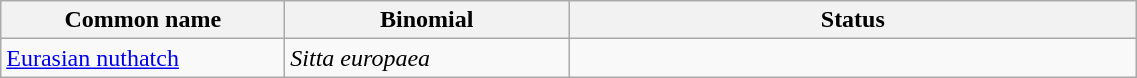<table width=60% class="wikitable">
<tr>
<th width=15%>Common name</th>
<th width=15%>Binomial</th>
<th width=30%>Status</th>
</tr>
<tr>
<td><a href='#'>Eurasian nuthatch</a></td>
<td><em>Sitta europaea</em></td>
<td></td>
</tr>
</table>
